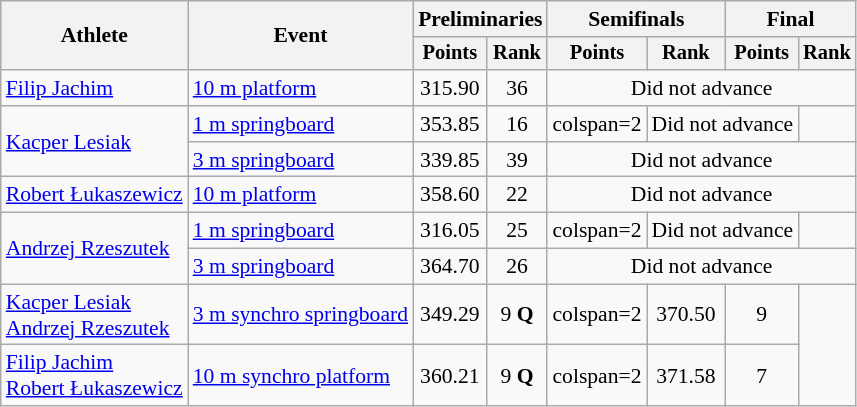<table class="wikitable" style="text-align:center; font-size:90%;">
<tr>
<th rowspan=2>Athlete</th>
<th rowspan=2>Event</th>
<th colspan=2>Preliminaries</th>
<th colspan=2>Semifinals</th>
<th colspan=2>Final</th>
</tr>
<tr style="font-size:95%">
<th>Points</th>
<th>Rank</th>
<th>Points</th>
<th>Rank</th>
<th>Points</th>
<th>Rank</th>
</tr>
<tr>
<td align=left><a href='#'>Filip Jachim</a></td>
<td align=left><a href='#'>10 m platform</a></td>
<td>315.90</td>
<td>36</td>
<td colspan=4>Did not advance</td>
</tr>
<tr>
<td align=left rowspan=2><a href='#'>Kacper Lesiak</a></td>
<td align=left><a href='#'>1 m springboard</a></td>
<td>353.85</td>
<td>16</td>
<td>colspan=2 </td>
<td colspan=2>Did not advance</td>
</tr>
<tr>
<td align=left><a href='#'>3 m springboard</a></td>
<td>339.85</td>
<td>39</td>
<td colspan=4>Did not advance</td>
</tr>
<tr>
<td align=left><a href='#'>Robert Łukaszewicz</a></td>
<td align=left><a href='#'>10 m platform</a></td>
<td>358.60</td>
<td>22</td>
<td colspan=4>Did not advance</td>
</tr>
<tr>
<td align=left rowspan=2><a href='#'>Andrzej Rzeszutek</a></td>
<td align=left><a href='#'>1 m springboard</a></td>
<td>316.05</td>
<td>25</td>
<td>colspan=2 </td>
<td colspan=2>Did not advance</td>
</tr>
<tr>
<td align=left><a href='#'>3 m springboard</a></td>
<td>364.70</td>
<td>26</td>
<td colspan=4>Did not advance</td>
</tr>
<tr>
<td align=left><a href='#'>Kacper Lesiak</a><br> <a href='#'>Andrzej Rzeszutek</a></td>
<td align=left><a href='#'>3 m synchro springboard</a></td>
<td>349.29</td>
<td>9 <strong>Q</strong></td>
<td>colspan=2 </td>
<td>370.50</td>
<td>9</td>
</tr>
<tr>
<td align=left><a href='#'>Filip Jachim</a><br> <a href='#'>Robert Łukaszewicz</a></td>
<td align=left><a href='#'>10 m synchro platform</a></td>
<td>360.21</td>
<td>9 <strong>Q</strong></td>
<td>colspan=2 </td>
<td>371.58</td>
<td>7</td>
</tr>
</table>
